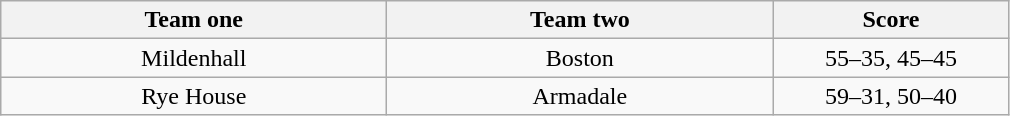<table class="wikitable" style="text-align: center">
<tr>
<th width=250>Team one</th>
<th width=250>Team two</th>
<th width=150>Score</th>
</tr>
<tr>
<td>Mildenhall</td>
<td>Boston</td>
<td>55–35, 45–45</td>
</tr>
<tr>
<td>Rye House</td>
<td>Armadale</td>
<td>59–31, 50–40</td>
</tr>
</table>
